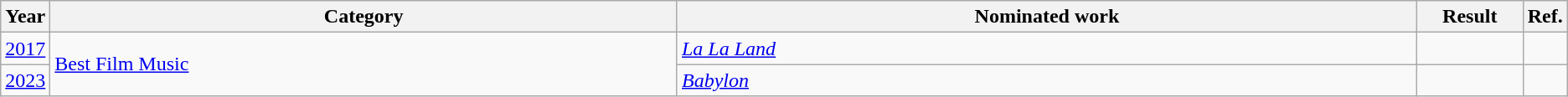<table class=wikitable>
<tr>
<th scope="col" style="width:1em;">Year</th>
<th scope="col" style="width:33em;">Category</th>
<th scope="col" style="width:39em;">Nominated work</th>
<th scope="col" style="width:5em;">Result</th>
<th scope="col" style="width:1em;">Ref.</th>
</tr>
<tr>
<td><a href='#'>2017</a></td>
<td rowspan="2"><a href='#'>Best Film Music</a></td>
<td><em><a href='#'>La La Land</a></em></td>
<td></td>
<td style="text-align:center;"></td>
</tr>
<tr>
<td><a href='#'>2023</a></td>
<td><em><a href='#'>Babylon</a></em></td>
<td></td>
</tr>
</table>
